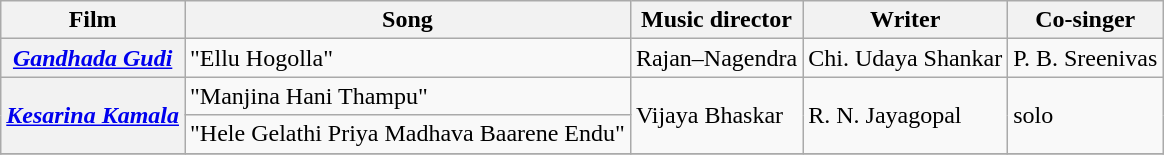<table class="wikitable sortable">
<tr>
<th>Film</th>
<th>Song</th>
<th>Music director</th>
<th>Writer</th>
<th>Co-singer</th>
</tr>
<tr>
<th><em><a href='#'>Gandhada Gudi</a></em></th>
<td>"Ellu Hogolla"</td>
<td>Rajan–Nagendra</td>
<td>Chi. Udaya Shankar</td>
<td>P. B. Sreenivas</td>
</tr>
<tr>
<th Rowspan=2><em><a href='#'>Kesarina Kamala</a></em></th>
<td>"Manjina Hani Thampu"</td>
<td rowspan=2>Vijaya Bhaskar</td>
<td rowspan=2>R. N. Jayagopal</td>
<td rowspan=2>solo</td>
</tr>
<tr>
<td>"Hele Gelathi Priya Madhava Baarene Endu"</td>
</tr>
<tr>
</tr>
</table>
